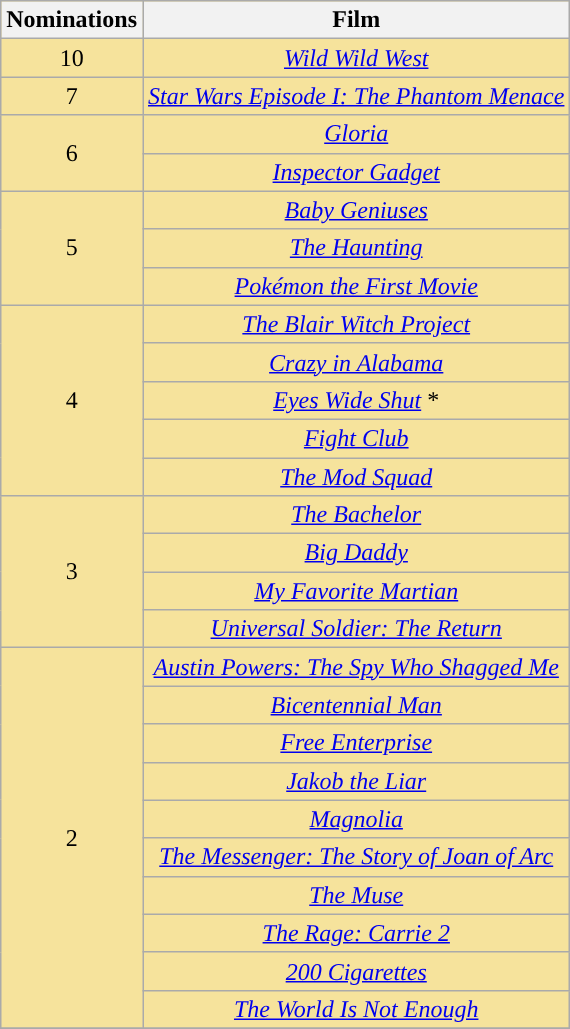<table class="wikitable sortable" rowspan=2 style="text-align: center; background: #f6e39c">
<tr>
<th scope="col" width="55">Nominations</th>
<th scope="col" align="center">Film</th>
</tr>
<tr>
<td>10</td>
<td><em><a href='#'>Wild Wild West</a></em></td>
</tr>
<tr>
<td>7</td>
<td><em><a href='#'>Star Wars Episode I: The Phantom Menace</a></em></td>
</tr>
<tr>
<td rowspan="2" style="text-align:center">6</td>
<td><em><a href='#'>Gloria</a></em></td>
</tr>
<tr>
<td><em><a href='#'>Inspector Gadget</a></em></td>
</tr>
<tr>
<td rowspan="3" style="text-align:center">5</td>
<td><em><a href='#'>Baby Geniuses</a></em></td>
</tr>
<tr>
<td><em><a href='#'>The Haunting</a></em></td>
</tr>
<tr>
<td><em><a href='#'>Pokémon the First Movie</a></em></td>
</tr>
<tr>
<td rowspan="5" style="text-align:center">4</td>
<td><em><a href='#'>The Blair Witch Project</a></em></td>
</tr>
<tr>
<td><em><a href='#'>Crazy in Alabama</a></em></td>
</tr>
<tr>
<td><em><a href='#'>Eyes Wide Shut</a></em> *</td>
</tr>
<tr>
<td><em><a href='#'>Fight Club</a></em></td>
</tr>
<tr>
<td><em><a href='#'>The Mod Squad</a></em></td>
</tr>
<tr>
<td rowspan="4" style="text-align:center">3</td>
<td><em><a href='#'>The Bachelor</a></em></td>
</tr>
<tr>
<td><em><a href='#'>Big Daddy</a></em></td>
</tr>
<tr>
<td><em><a href='#'>My Favorite Martian</a></em></td>
</tr>
<tr>
<td><em><a href='#'>Universal Soldier: The Return</a></em></td>
</tr>
<tr>
<td rowspan="10" style="text-align:center">2</td>
<td><em><a href='#'>Austin Powers: The Spy Who Shagged Me</a></em></td>
</tr>
<tr>
<td><em><a href='#'>Bicentennial Man</a></em></td>
</tr>
<tr>
<td><em><a href='#'>Free Enterprise</a></em></td>
</tr>
<tr>
<td><em><a href='#'>Jakob the Liar</a></em></td>
</tr>
<tr>
<td><em><a href='#'>Magnolia</a></em></td>
</tr>
<tr>
<td><em><a href='#'>The Messenger: The Story of Joan of Arc</a></em></td>
</tr>
<tr>
<td><em><a href='#'>The Muse</a></em></td>
</tr>
<tr>
<td><em><a href='#'>The Rage: Carrie 2</a></em></td>
</tr>
<tr>
<td><em><a href='#'>200 Cigarettes</a></em></td>
</tr>
<tr>
<td><em><a href='#'>The World Is Not Enough</a></em></td>
</tr>
<tr>
</tr>
</table>
